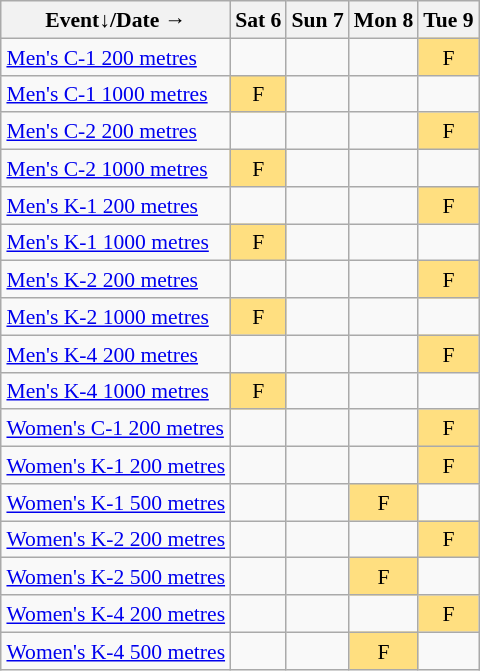<table class="wikitable" style="margin:0.5em auto; font-size:90%; line-height:1.25em;">
<tr style="text-align:center;">
<th>Event↓/Date →</th>
<th>Sat 6</th>
<th>Sun 7</th>
<th>Mon 8</th>
<th>Tue 9</th>
</tr>
<tr style="text-align:center;">
<td style="text-align:left;"><a href='#'>Men's C-1 200 metres</a></td>
<td></td>
<td></td>
<td></td>
<td style="background-color:#FFDF80;">F</td>
</tr>
<tr style="text-align:center;">
<td style="text-align:left;"><a href='#'>Men's C-1 1000 metres</a></td>
<td style="background-color:#FFDF80;">F</td>
<td></td>
<td></td>
<td></td>
</tr>
<tr style="text-align:center;">
<td style="text-align:left;"><a href='#'>Men's C-2 200 metres</a></td>
<td></td>
<td></td>
<td></td>
<td style="background-color:#FFDF80;">F</td>
</tr>
<tr style="text-align:center;">
<td style="text-align:left;"><a href='#'>Men's C-2 1000 metres</a></td>
<td style="background-color:#FFDF80;">F</td>
<td></td>
<td></td>
<td></td>
</tr>
<tr style="text-align:center;">
<td style="text-align:left;"><a href='#'>Men's K-1 200 metres</a></td>
<td></td>
<td></td>
<td></td>
<td style="background-color:#FFDF80;">F</td>
</tr>
<tr style="text-align:center;">
<td style="text-align:left;"><a href='#'>Men's K-1 1000 metres</a></td>
<td style="background-color:#FFDF80;">F</td>
<td></td>
<td></td>
<td></td>
</tr>
<tr style="text-align:center;">
<td style="text-align:left;"><a href='#'>Men's K-2 200 metres</a></td>
<td></td>
<td></td>
<td></td>
<td style="background-color:#FFDF80;">F</td>
</tr>
<tr style="text-align:center;">
<td style="text-align:left;"><a href='#'>Men's K-2 1000 metres</a></td>
<td style="background-color:#FFDF80;">F</td>
<td></td>
<td></td>
<td></td>
</tr>
<tr style="text-align:center;">
<td style="text-align:left;"><a href='#'>Men's K-4 200 metres</a></td>
<td></td>
<td></td>
<td></td>
<td style="background-color:#FFDF80;">F</td>
</tr>
<tr style="text-align:center;">
<td style="text-align:left;"><a href='#'>Men's K-4 1000 metres</a></td>
<td style="background-color:#FFDF80;">F</td>
<td></td>
<td></td>
<td></td>
</tr>
<tr style="text-align:center;">
<td style="text-align:left;"><a href='#'>Women's C-1 200 metres</a></td>
<td></td>
<td></td>
<td></td>
<td style="background-color:#FFDF80;">F</td>
</tr>
<tr style="text-align:center;">
<td style="text-align:left;"><a href='#'>Women's K-1 200 metres</a></td>
<td></td>
<td></td>
<td></td>
<td style="background-color:#FFDF80;">F</td>
</tr>
<tr style="text-align:center;">
<td style="text-align:left;"><a href='#'>Women's K-1 500 metres</a></td>
<td></td>
<td></td>
<td style="background-color:#FFDF80;">F</td>
<td></td>
</tr>
<tr style="text-align:center;">
<td style="text-align:left;"><a href='#'>Women's K-2 200 metres</a></td>
<td></td>
<td></td>
<td></td>
<td style="background-color:#FFDF80;">F</td>
</tr>
<tr style="text-align:center;">
<td style="text-align:left;"><a href='#'>Women's K-2 500 metres</a></td>
<td></td>
<td></td>
<td style="background-color:#FFDF80;">F</td>
<td></td>
</tr>
<tr style="text-align:center;">
<td style="text-align:left;"><a href='#'>Women's K-4 200 metres</a></td>
<td></td>
<td></td>
<td></td>
<td style="background-color:#FFDF80;">F</td>
</tr>
<tr style="text-align:center;">
<td style="text-align:left;"><a href='#'>Women's K-4 500 metres</a></td>
<td></td>
<td></td>
<td style="background-color:#FFDF80;">F</td>
<td></td>
</tr>
</table>
